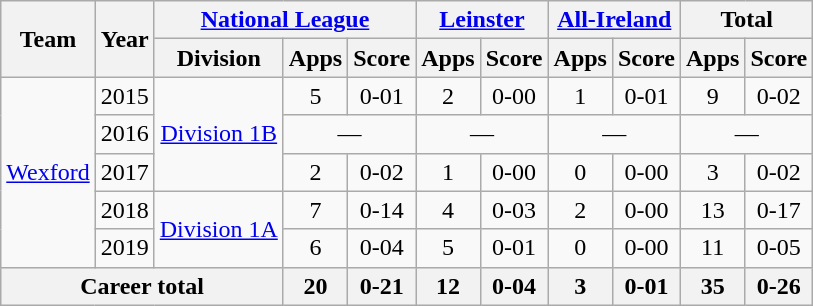<table class="wikitable" style="text-align:center">
<tr>
<th rowspan="2">Team</th>
<th rowspan="2">Year</th>
<th colspan="3"><a href='#'>National League</a></th>
<th colspan="2"><a href='#'>Leinster</a></th>
<th colspan="2"><a href='#'>All-Ireland</a></th>
<th colspan="2">Total</th>
</tr>
<tr>
<th>Division</th>
<th>Apps</th>
<th>Score</th>
<th>Apps</th>
<th>Score</th>
<th>Apps</th>
<th>Score</th>
<th>Apps</th>
<th>Score</th>
</tr>
<tr>
<td rowspan="5"><a href='#'>Wexford</a></td>
<td>2015</td>
<td rowspan="3"><a href='#'>Division 1B</a></td>
<td>5</td>
<td>0-01</td>
<td>2</td>
<td>0-00</td>
<td>1</td>
<td>0-01</td>
<td>9</td>
<td>0-02</td>
</tr>
<tr>
<td>2016</td>
<td colspan=2>—</td>
<td colspan=2>—</td>
<td colspan=2>—</td>
<td colspan=2>—</td>
</tr>
<tr>
<td>2017</td>
<td>2</td>
<td>0-02</td>
<td>1</td>
<td>0-00</td>
<td>0</td>
<td>0-00</td>
<td>3</td>
<td>0-02</td>
</tr>
<tr>
<td>2018</td>
<td rowspan="2"><a href='#'>Division 1A</a></td>
<td>7</td>
<td>0-14</td>
<td>4</td>
<td>0-03</td>
<td>2</td>
<td>0-00</td>
<td>13</td>
<td>0-17</td>
</tr>
<tr>
<td>2019</td>
<td>6</td>
<td>0-04</td>
<td>5</td>
<td>0-01</td>
<td>0</td>
<td>0-00</td>
<td>11</td>
<td>0-05</td>
</tr>
<tr>
<th colspan="3">Career total</th>
<th>20</th>
<th>0-21</th>
<th>12</th>
<th>0-04</th>
<th>3</th>
<th>0-01</th>
<th>35</th>
<th>0-26</th>
</tr>
</table>
